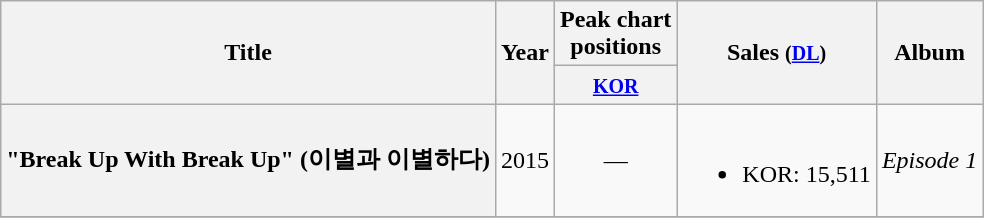<table class="wikitable plainrowheaders" style="text-align:center;">
<tr>
<th scope="col" rowspan="2">Title</th>
<th scope="col" rowspan="2">Year</th>
<th scope="col" colspan="1">Peak chart <br> positions</th>
<th scope="col" rowspan="2">Sales <small>(<a href='#'>DL</a>)</small></th>
<th scope="col" rowspan="2">Album</th>
</tr>
<tr>
<th><small><a href='#'>KOR</a></small><br></th>
</tr>
<tr>
<th scope="row">"Break Up With Break Up" (이별과 이별하다)<br></th>
<td>2015</td>
<td>—</td>
<td><br><ul><li>KOR: 15,511</li></ul></td>
<td><em>Episode 1</em></td>
</tr>
<tr>
</tr>
</table>
